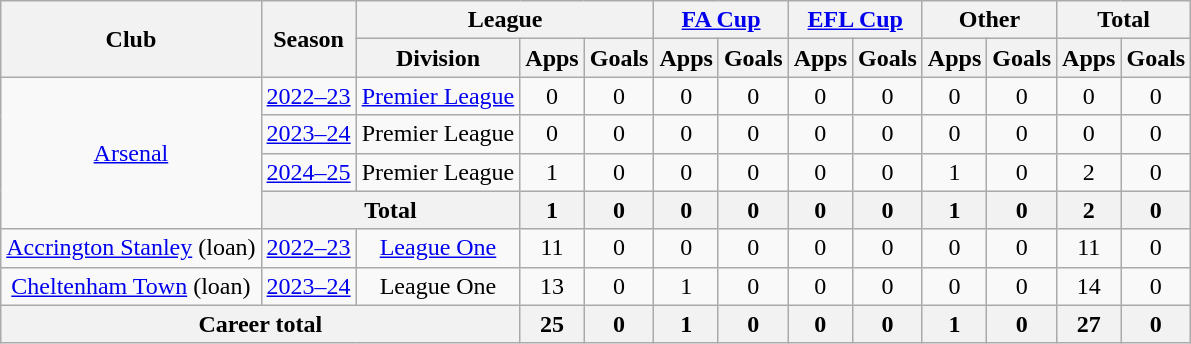<table class=wikitable style=text-align:center>
<tr>
<th rowspan=2>Club</th>
<th rowspan=2>Season</th>
<th colspan=3>League</th>
<th colspan=2><a href='#'>FA Cup</a></th>
<th colspan=2><a href='#'>EFL Cup</a></th>
<th colspan=2>Other</th>
<th colspan=2>Total</th>
</tr>
<tr>
<th>Division</th>
<th>Apps</th>
<th>Goals</th>
<th>Apps</th>
<th>Goals</th>
<th>Apps</th>
<th>Goals</th>
<th>Apps</th>
<th>Goals</th>
<th>Apps</th>
<th>Goals</th>
</tr>
<tr>
<td rowspan=4><a href='#'>Arsenal</a></td>
<td><a href='#'>2022–23</a></td>
<td><a href='#'>Premier League</a></td>
<td>0</td>
<td>0</td>
<td>0</td>
<td>0</td>
<td>0</td>
<td>0</td>
<td>0</td>
<td>0</td>
<td>0</td>
<td>0</td>
</tr>
<tr>
<td><a href='#'>2023–24</a></td>
<td>Premier League</td>
<td>0</td>
<td>0</td>
<td>0</td>
<td>0</td>
<td>0</td>
<td>0</td>
<td>0</td>
<td>0</td>
<td>0</td>
<td>0</td>
</tr>
<tr>
<td><a href='#'>2024–25</a></td>
<td>Premier League</td>
<td>1</td>
<td>0</td>
<td>0</td>
<td>0</td>
<td>0</td>
<td>0</td>
<td>1</td>
<td>0</td>
<td>2</td>
<td>0</td>
</tr>
<tr>
<th colspan="2">Total</th>
<th>1</th>
<th>0</th>
<th>0</th>
<th>0</th>
<th>0</th>
<th>0</th>
<th>1</th>
<th>0</th>
<th>2</th>
<th>0</th>
</tr>
<tr>
<td><a href='#'>Accrington Stanley</a> (loan)</td>
<td><a href='#'>2022–23</a></td>
<td><a href='#'>League One</a></td>
<td>11</td>
<td>0</td>
<td>0</td>
<td>0</td>
<td>0</td>
<td>0</td>
<td>0</td>
<td>0</td>
<td>11</td>
<td>0</td>
</tr>
<tr>
<td><a href='#'>Cheltenham Town</a> (loan)</td>
<td><a href='#'>2023–24</a></td>
<td>League One</td>
<td>13</td>
<td>0</td>
<td>1</td>
<td>0</td>
<td>0</td>
<td>0</td>
<td>0</td>
<td>0</td>
<td>14</td>
<td>0</td>
</tr>
<tr>
<th colspan="3">Career total</th>
<th>25</th>
<th>0</th>
<th>1</th>
<th>0</th>
<th>0</th>
<th>0</th>
<th>1</th>
<th>0</th>
<th>27</th>
<th>0</th>
</tr>
</table>
